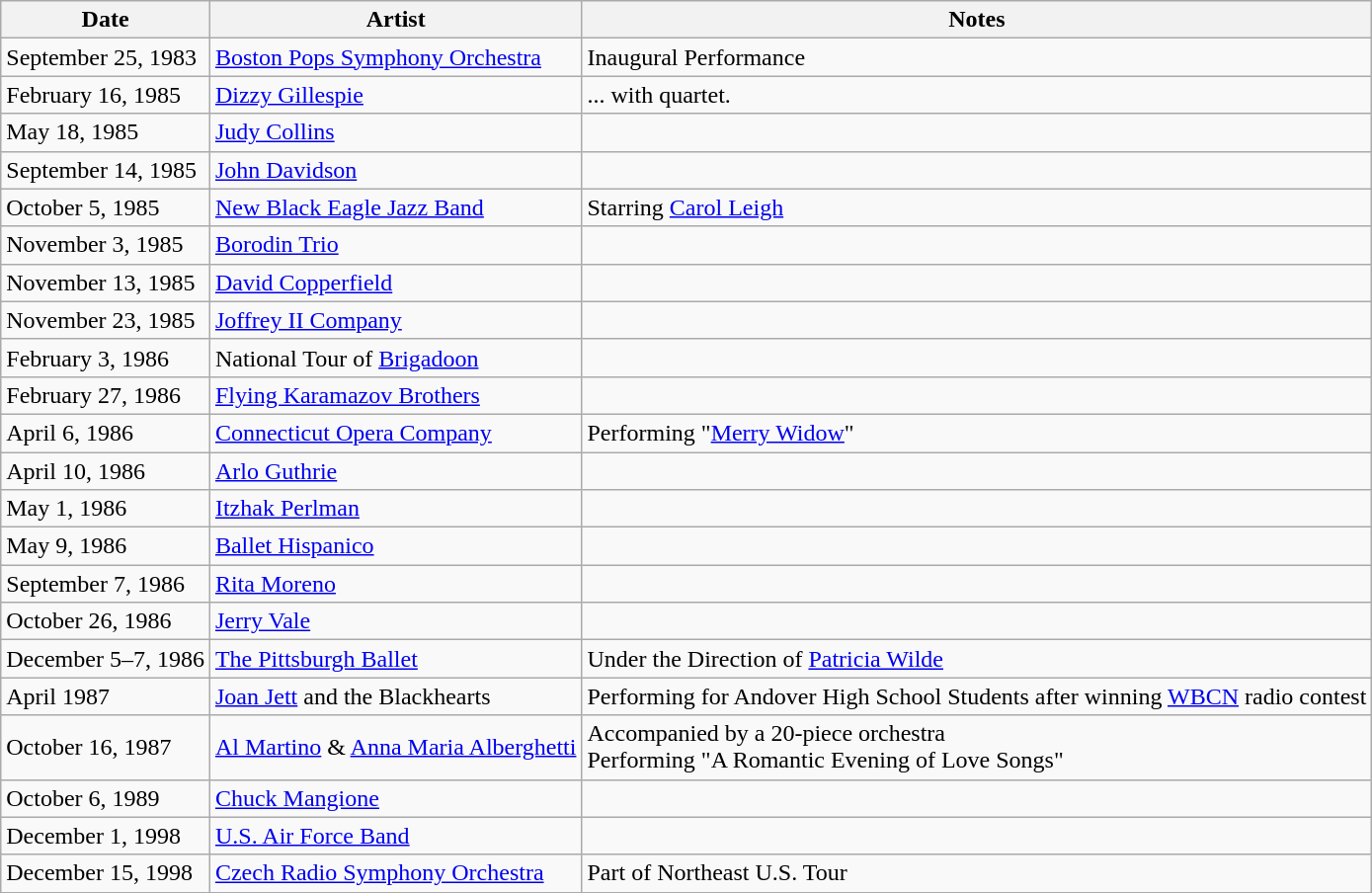<table class="wikitable sortable">
<tr>
<th>Date</th>
<th>Artist</th>
<th>Notes</th>
</tr>
<tr>
<td>September 25, 1983</td>
<td><a href='#'>Boston Pops Symphony Orchestra</a></td>
<td>Inaugural Performance</td>
</tr>
<tr>
<td>February 16, 1985</td>
<td><a href='#'>Dizzy Gillespie</a></td>
<td>... with quartet.</td>
</tr>
<tr>
<td>May 18, 1985</td>
<td><a href='#'>Judy Collins</a></td>
<td></td>
</tr>
<tr>
<td>September 14, 1985</td>
<td><a href='#'>John Davidson</a></td>
<td></td>
</tr>
<tr>
<td>October 5, 1985</td>
<td><a href='#'>New Black Eagle Jazz Band</a></td>
<td>Starring <a href='#'>Carol Leigh</a></td>
</tr>
<tr>
<td>November 3, 1985</td>
<td><a href='#'>Borodin Trio</a></td>
<td></td>
</tr>
<tr>
<td>November 13, 1985</td>
<td><a href='#'>David Copperfield</a></td>
<td></td>
</tr>
<tr>
<td>November 23, 1985</td>
<td><a href='#'>Joffrey II Company</a></td>
<td></td>
</tr>
<tr>
<td>February 3, 1986</td>
<td>National Tour of <a href='#'>Brigadoon</a></td>
<td></td>
</tr>
<tr>
<td>February 27, 1986</td>
<td><a href='#'>Flying Karamazov Brothers</a></td>
<td></td>
</tr>
<tr>
<td>April 6, 1986</td>
<td><a href='#'>Connecticut Opera Company</a></td>
<td>Performing "<a href='#'>Merry Widow</a>"</td>
</tr>
<tr>
<td>April 10, 1986</td>
<td><a href='#'>Arlo Guthrie</a></td>
<td></td>
</tr>
<tr>
<td>May 1, 1986</td>
<td><a href='#'>Itzhak Perlman</a></td>
<td></td>
</tr>
<tr>
<td>May 9, 1986</td>
<td><a href='#'>Ballet Hispanico</a></td>
<td></td>
</tr>
<tr>
<td>September 7, 1986</td>
<td><a href='#'>Rita Moreno</a></td>
<td></td>
</tr>
<tr>
<td>October 26, 1986</td>
<td><a href='#'>Jerry Vale</a></td>
<td></td>
</tr>
<tr>
<td>December 5–7, 1986</td>
<td><a href='#'>The Pittsburgh Ballet</a></td>
<td>Under the Direction of <a href='#'>Patricia Wilde</a></td>
</tr>
<tr>
<td>April 1987</td>
<td><a href='#'>Joan Jett</a> and the Blackhearts</td>
<td>Performing for Andover High School Students after winning <a href='#'>WBCN</a> radio contest</td>
</tr>
<tr>
<td>October 16, 1987</td>
<td><a href='#'>Al Martino</a> & <a href='#'>Anna Maria Alberghetti</a></td>
<td>Accompanied by a 20-piece orchestra<br>Performing "A Romantic Evening of Love Songs"</td>
</tr>
<tr>
<td>October 6, 1989</td>
<td><a href='#'>Chuck Mangione</a></td>
<td></td>
</tr>
<tr>
<td>December 1, 1998</td>
<td><a href='#'>U.S. Air Force Band</a></td>
<td></td>
</tr>
<tr>
<td>December 15, 1998</td>
<td><a href='#'>Czech Radio Symphony Orchestra</a></td>
<td>Part of Northeast U.S. Tour</td>
</tr>
</table>
